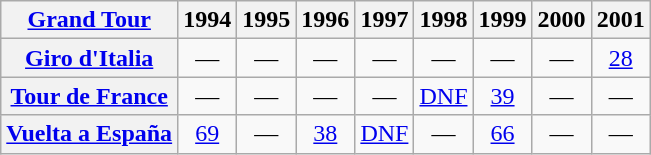<table class="wikitable plainrowheaders">
<tr>
<th scope="col"><a href='#'>Grand Tour</a></th>
<th scope="col">1994</th>
<th scope="col">1995</th>
<th scope="col">1996</th>
<th scope="col">1997</th>
<th scope="col">1998</th>
<th scope="col">1999</th>
<th scope="col">2000</th>
<th scope="col">2001</th>
</tr>
<tr style="text-align:center;">
<th scope="row"> <a href='#'>Giro d'Italia</a></th>
<td>—</td>
<td>—</td>
<td>—</td>
<td>—</td>
<td>—</td>
<td>—</td>
<td>—</td>
<td><a href='#'>28</a></td>
</tr>
<tr style="text-align:center;">
<th scope="row"> <a href='#'>Tour de France</a></th>
<td>—</td>
<td>—</td>
<td>—</td>
<td>—</td>
<td><a href='#'>DNF</a></td>
<td><a href='#'>39</a></td>
<td>—</td>
<td>—</td>
</tr>
<tr style="text-align:center;">
<th scope="row"> <a href='#'>Vuelta a España</a></th>
<td><a href='#'>69</a></td>
<td>—</td>
<td><a href='#'>38</a></td>
<td><a href='#'>DNF</a></td>
<td>—</td>
<td><a href='#'>66</a></td>
<td>—</td>
<td>—</td>
</tr>
</table>
